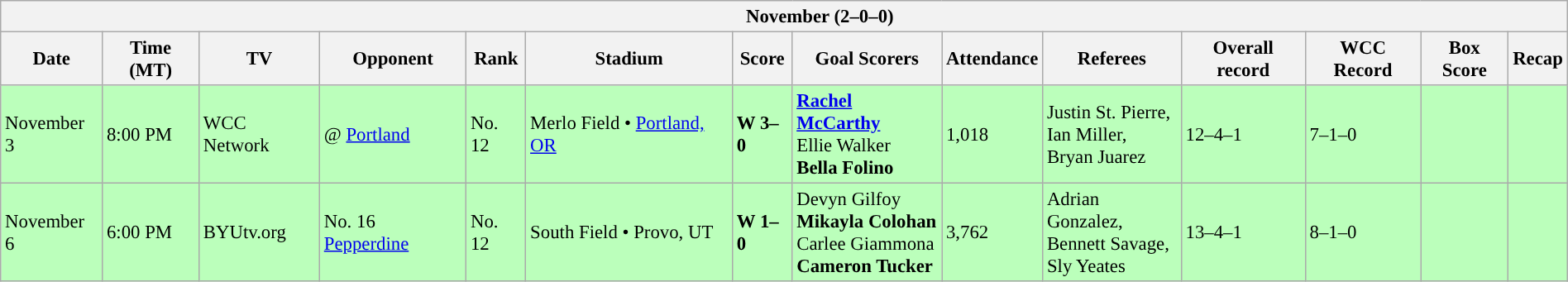<table class="wikitable collapsible collapsed" style="margin:auto; font-size:95%; width:100%">
<tr>
<th colspan=14 style="padding-left:4em;">November (2–0–0)</th>
</tr>
<tr>
<th>Date</th>
<th>Time (MT)</th>
<th>TV</th>
<th>Opponent</th>
<th>Rank</th>
<th>Stadium</th>
<th>Score</th>
<th>Goal Scorers</th>
<th>Attendance</th>
<th>Referees</th>
<th>Overall record</th>
<th>WCC Record</th>
<th>Box Score</th>
<th>Recap</th>
</tr>
<tr bgcolor=bbffbb>
<td>November 3</td>
<td>8:00 PM</td>
<td>WCC Network</td>
<td>@ <a href='#'>Portland</a></td>
<td>No. 12</td>
<td>Merlo Field • <a href='#'>Portland, OR</a></td>
<td><strong>W 3–0</strong></td>
<td><strong><a href='#'>Rachel McCarthy</a></strong>  <br> Ellie Walker  <br> <strong>Bella Folino</strong> </td>
<td>1,018</td>
<td>Justin St. Pierre, <br> Ian Miller, <br> Bryan Juarez</td>
<td>12–4–1</td>
<td>7–1–0</td>
<td></td>
<td></td>
</tr>
<tr bgcolor=bbffbb>
<td>November 6</td>
<td>6:00 PM</td>
<td>BYUtv.org</td>
<td>No. 16 <a href='#'>Pepperdine</a></td>
<td>No. 12</td>
<td>South Field • Provo, UT</td>
<td><strong>W 1–0</strong></td>
<td>Devyn Gilfoy  <br> <strong>Mikayla Colohan</strong>  <br> Carlee Giammona  <br> <strong>Cameron Tucker</strong> </td>
<td>3,762</td>
<td>Adrian Gonzalez, <br> Bennett Savage, <br> Sly Yeates</td>
<td>13–4–1</td>
<td>8–1–0</td>
<td></td>
<td></td>
</tr>
</table>
